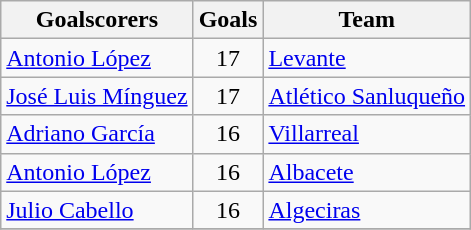<table class="wikitable sortable">
<tr>
<th>Goalscorers</th>
<th>Goals</th>
<th>Team</th>
</tr>
<tr>
<td> <a href='#'>Antonio López</a></td>
<td style="text-align:center;">17</td>
<td><a href='#'>Levante</a></td>
</tr>
<tr>
<td> <a href='#'>José Luis Mínguez</a></td>
<td style="text-align:center;">17</td>
<td><a href='#'>Atlético Sanluqueño</a></td>
</tr>
<tr>
<td> <a href='#'>Adriano García</a></td>
<td style="text-align:center;">16</td>
<td><a href='#'>Villarreal</a></td>
</tr>
<tr>
<td> <a href='#'>Antonio López</a></td>
<td style="text-align:center;">16</td>
<td><a href='#'>Albacete</a></td>
</tr>
<tr>
<td> <a href='#'>Julio Cabello</a></td>
<td style="text-align:center;">16</td>
<td><a href='#'>Algeciras</a></td>
</tr>
<tr>
</tr>
</table>
